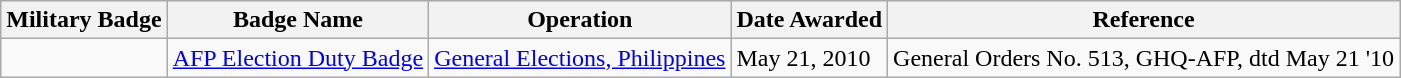<table class="wikitable">
<tr style="background:#efefef;">
<th>Military Badge</th>
<th>Badge Name</th>
<th>Operation</th>
<th>Date Awarded</th>
<th>Reference</th>
</tr>
<tr>
<td></td>
<td><a href='#'>AFP Election Duty Badge</a></td>
<td><a href='#'>General Elections, Philippines</a></td>
<td>May 21, 2010</td>
<td>General Orders No. 513, GHQ-AFP, dtd May 21 '10</td>
</tr>
</table>
